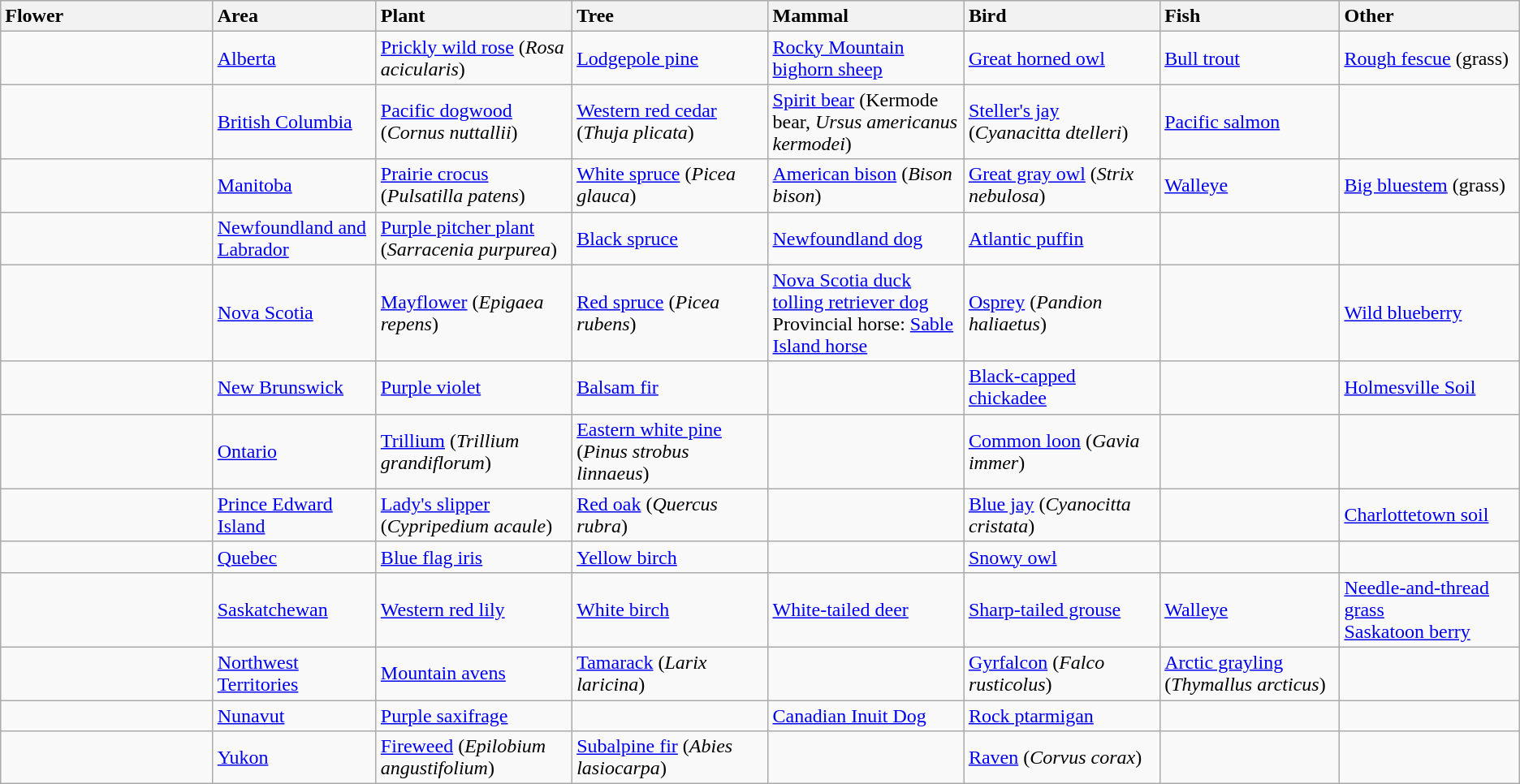<table class="wikitable sortable sticky-header" style=text-align:left;">
<tr style="background:#efefef;">
<th style="width:13%; text-align:left;">Flower</th>
<th style="width:10%; text-align:left;">Area</th>
<th style="width:12%; text-align:left;">Plant</th>
<th style="width:12%; text-align:left;">Tree</th>
<th style="width:12%; text-align:left;">Mammal</th>
<th style="width:12%; text-align:left;">Bird</th>
<th style="width:11%; text-align:left;">Fish</th>
<th style="width:11%; text-align:left;">Other</th>
</tr>
<tr>
<td style="text-align:center;"></td>
<td><a href='#'>Alberta</a></td>
<td><a href='#'>Prickly wild rose</a> (<em>Rosa acicularis</em>)</td>
<td><a href='#'>Lodgepole pine</a></td>
<td><a href='#'>Rocky Mountain bighorn sheep</a></td>
<td><a href='#'>Great horned owl</a></td>
<td><a href='#'>Bull trout</a></td>
<td><a href='#'>Rough fescue</a> (grass)</td>
</tr>
<tr>
<td style="text-align:center;"></td>
<td><a href='#'>British Columbia</a></td>
<td><a href='#'>Pacific dogwood</a> (<em>Cornus nuttallii</em>)</td>
<td><a href='#'>Western red cedar</a> (<em>Thuja plicata</em>)</td>
<td><a href='#'>Spirit bear</a> (Kermode bear, <em>Ursus americanus kermodei</em>)</td>
<td><a href='#'>Steller's jay</a> (<em>Cyanacitta dtelleri</em>)</td>
<td><a href='#'>Pacific salmon</a></td>
<td></td>
</tr>
<tr>
<td style="text-align:center;"></td>
<td><a href='#'>Manitoba</a></td>
<td><a href='#'>Prairie crocus</a> (<em>Pulsatilla patens</em>)</td>
<td><a href='#'>White spruce</a> (<em>Picea glauca</em>)</td>
<td><a href='#'>American bison</a> (<em>Bison bison</em>)</td>
<td><a href='#'>Great gray owl</a> (<em>Strix nebulosa</em>)</td>
<td><a href='#'>Walleye</a></td>
<td><a href='#'>Big bluestem</a> (grass)</td>
</tr>
<tr>
<td style="text-align:center;"></td>
<td><a href='#'>Newfoundland and Labrador</a></td>
<td><a href='#'>Purple pitcher plant</a> (<em>Sarracenia purpurea</em>)</td>
<td><a href='#'>Black spruce</a></td>
<td><a href='#'>Newfoundland dog</a></td>
<td><a href='#'>Atlantic puffin</a></td>
<td></td>
<td></td>
</tr>
<tr>
<td style="text-align:center;"></td>
<td><a href='#'>Nova Scotia</a></td>
<td><a href='#'>Mayflower</a> (<em>Epigaea repens</em>)</td>
<td><a href='#'>Red spruce</a> (<em>Picea rubens</em>)</td>
<td><a href='#'>Nova Scotia duck tolling retriever dog</a><br>Provincial horse: <a href='#'>Sable Island horse</a></td>
<td><a href='#'>Osprey</a> (<em>Pandion haliaetus</em>)</td>
<td></td>
<td><a href='#'>Wild blueberry</a></td>
</tr>
<tr>
<td style="text-align:center;"></td>
<td><a href='#'>New Brunswick</a></td>
<td><a href='#'>Purple violet</a></td>
<td><a href='#'>Balsam fir</a></td>
<td></td>
<td><a href='#'>Black-capped chickadee</a></td>
<td></td>
<td><a href='#'>Holmesville Soil</a></td>
</tr>
<tr>
<td style="text-align:center;"></td>
<td><a href='#'>Ontario</a></td>
<td><a href='#'>Trillium</a> (<em>Trillium grandiflorum</em>)</td>
<td><a href='#'>Eastern white pine</a> (<em>Pinus strobus linnaeus</em>)</td>
<td></td>
<td><a href='#'>Common loon</a> (<em>Gavia immer</em>)</td>
<td></td>
<td></td>
</tr>
<tr>
<td style="text-align:center;"></td>
<td><a href='#'>Prince Edward Island</a></td>
<td><a href='#'>Lady's slipper</a> (<em>Cypripedium acaule</em>)</td>
<td><a href='#'>Red oak</a> (<em>Quercus rubra</em>)</td>
<td></td>
<td><a href='#'>Blue jay</a> (<em>Cyanocitta cristata</em>)</td>
<td></td>
<td><a href='#'>Charlottetown soil</a></td>
</tr>
<tr>
<td style="text-align:center;"></td>
<td><a href='#'>Quebec</a></td>
<td><a href='#'>Blue flag iris</a></td>
<td><a href='#'>Yellow birch</a></td>
<td></td>
<td><a href='#'>Snowy owl</a></td>
<td></td>
<td></td>
</tr>
<tr>
<td style="text-align:center;"></td>
<td><a href='#'>Saskatchewan</a></td>
<td><a href='#'>Western red lily</a></td>
<td><a href='#'>White birch</a></td>
<td><a href='#'>White-tailed deer</a></td>
<td><a href='#'>Sharp-tailed grouse</a></td>
<td><a href='#'>Walleye</a></td>
<td><a href='#'>Needle-and-thread grass</a><br><a href='#'>Saskatoon berry</a></td>
</tr>
<tr>
<td style="text-align:center;"></td>
<td><a href='#'>Northwest Territories</a></td>
<td><a href='#'>Mountain avens</a></td>
<td><a href='#'>Tamarack</a> (<em>Larix laricina</em>)</td>
<td></td>
<td><a href='#'>Gyrfalcon</a> (<em>Falco rusticolus</em>)</td>
<td><a href='#'>Arctic grayling</a> (<em>Thymallus arcticus</em>)</td>
<td></td>
</tr>
<tr>
<td style="text-align:center;"></td>
<td><a href='#'>Nunavut</a></td>
<td><a href='#'>Purple saxifrage</a></td>
<td></td>
<td><a href='#'>Canadian Inuit Dog</a></td>
<td><a href='#'>Rock ptarmigan</a></td>
<td></td>
<td></td>
</tr>
<tr>
<td style="text-align:center;"></td>
<td><a href='#'>Yukon</a></td>
<td><a href='#'>Fireweed</a> (<em>Epilobium angustifolium</em>)</td>
<td><a href='#'>Subalpine fir</a> (<em>Abies lasiocarpa</em>)</td>
<td></td>
<td><a href='#'>Raven</a> (<em>Corvus corax</em>)</td>
<td></td>
<td></td>
</tr>
</table>
